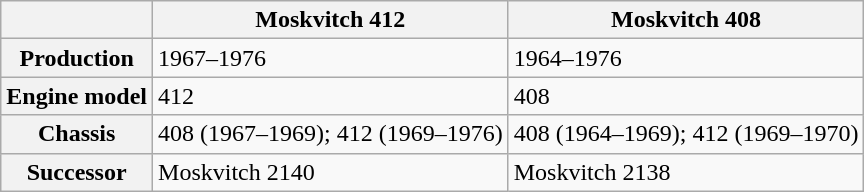<table border="1" class="wikitable">
<tr>
<th></th>
<th>Moskvitch 412</th>
<th>Moskvitch 408</th>
</tr>
<tr Car make and model:>
<th>Production</th>
<td>1967–1976</td>
<td>1964–1976</td>
</tr>
<tr>
<th>Engine model</th>
<td>412</td>
<td>408</td>
</tr>
<tr>
<th>Chassis</th>
<td>408 (1967–1969); 412 (1969–1976)</td>
<td>408 (1964–1969); 412 (1969–1970)</td>
</tr>
<tr>
<th>Successor</th>
<td>Moskvitch 2140</td>
<td>Moskvitch 2138</td>
</tr>
</table>
